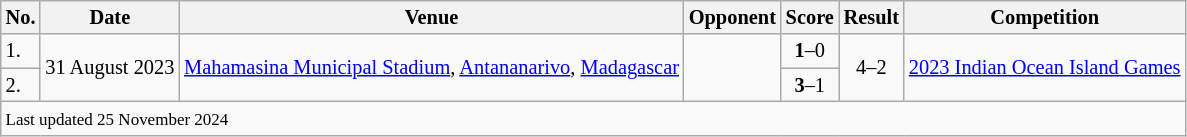<table class="wikitable" style="font-size:85%;">
<tr>
<th>No.</th>
<th>Date</th>
<th>Venue</th>
<th>Opponent</th>
<th>Score</th>
<th>Result</th>
<th>Competition</th>
</tr>
<tr>
<td>1.</td>
<td rowspan=2>31 August 2023</td>
<td rowspan=2><a href='#'>Mahamasina Municipal Stadium</a>, <a href='#'>Antananarivo</a>, <a href='#'>Madagascar</a></td>
<td rowspan=2></td>
<td align=center><strong>1</strong>–0</td>
<td rowspan=2; align=center>4–2</td>
<td rowspan=2><a href='#'>2023 Indian Ocean Island Games</a></td>
</tr>
<tr>
<td>2.</td>
<td align=center><strong>3</strong>–1</td>
</tr>
<tr>
<td colspan="7"><small>Last updated 25 November 2024</small></td>
</tr>
</table>
